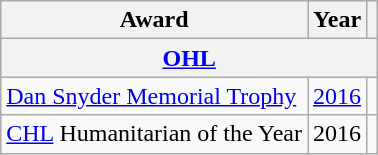<table class="wikitable">
<tr>
<th>Award</th>
<th>Year</th>
<th></th>
</tr>
<tr ALIGN="center" bgcolor="#e0e0e0">
<th colspan="3"><a href='#'>OHL</a></th>
</tr>
<tr>
<td><a href='#'>Dan Snyder Memorial Trophy</a></td>
<td><a href='#'>2016</a></td>
<td></td>
</tr>
<tr>
<td><a href='#'>CHL</a> Humanitarian of the Year</td>
<td>2016</td>
<td></td>
</tr>
</table>
